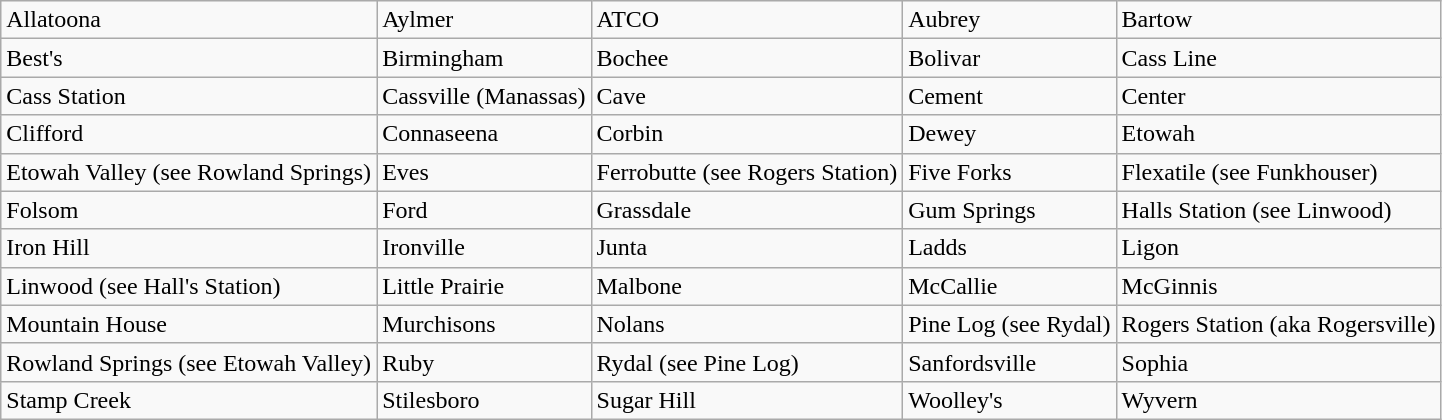<table class="wikitable sortable">
<tr>
<td>Allatoona</td>
<td>Aylmer</td>
<td>ATCO</td>
<td>Aubrey</td>
<td>Bartow</td>
</tr>
<tr>
<td>Best's</td>
<td>Birmingham</td>
<td>Bochee</td>
<td>Bolivar</td>
<td>Cass Line</td>
</tr>
<tr>
<td>Cass Station</td>
<td>Cassville (Manassas)</td>
<td>Cave</td>
<td>Cement</td>
<td>Center</td>
</tr>
<tr>
<td>Clifford</td>
<td>Connaseena</td>
<td>Corbin</td>
<td>Dewey</td>
<td>Etowah</td>
</tr>
<tr>
<td>Etowah Valley (see Rowland Springs)</td>
<td>Eves</td>
<td>Ferrobutte (see Rogers Station)</td>
<td>Five Forks</td>
<td>Flexatile (see Funkhouser)</td>
</tr>
<tr>
<td>Folsom</td>
<td>Ford</td>
<td>Grassdale</td>
<td>Gum Springs</td>
<td>Halls Station (see Linwood)</td>
</tr>
<tr>
<td>Iron Hill</td>
<td>Ironville</td>
<td>Junta</td>
<td>Ladds</td>
<td>Ligon</td>
</tr>
<tr>
<td>Linwood (see Hall's Station)</td>
<td>Little Prairie</td>
<td>Malbone</td>
<td>McCallie</td>
<td>McGinnis</td>
</tr>
<tr>
<td>Mountain House</td>
<td>Murchisons</td>
<td>Nolans</td>
<td>Pine Log (see Rydal)</td>
<td>Rogers Station (aka Rogersville)</td>
</tr>
<tr>
<td>Rowland Springs (see Etowah Valley)</td>
<td>Ruby</td>
<td>Rydal (see Pine Log)</td>
<td>Sanfordsville</td>
<td>Sophia</td>
</tr>
<tr>
<td>Stamp Creek</td>
<td>Stilesboro</td>
<td>Sugar Hill</td>
<td>Woolley's</td>
<td>Wyvern</td>
</tr>
</table>
